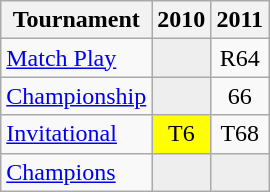<table class="wikitable" style="text-align:center;">
<tr>
<th>Tournament</th>
<th>2010</th>
<th>2011</th>
</tr>
<tr>
<td align="left"><a href='#'>Match Play</a></td>
<td style="background:#eeeeee;"></td>
<td>R64</td>
</tr>
<tr>
<td align="left"><a href='#'>Championship</a></td>
<td style="background:#eeeeee;"></td>
<td>66</td>
</tr>
<tr>
<td align="left"><a href='#'>Invitational</a></td>
<td style="background:yellow;">T6</td>
<td>T68</td>
</tr>
<tr>
<td align="left"><a href='#'>Champions</a></td>
<td style="background:#eeeeee;"></td>
<td style="background:#eeeeee;"></td>
</tr>
</table>
